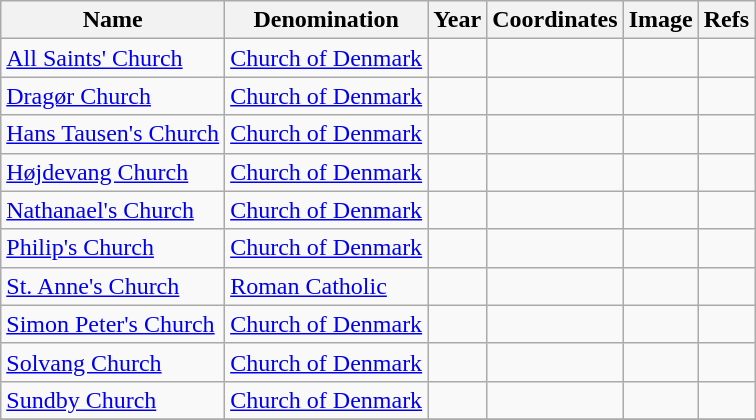<table class="wikitable sortable">
<tr>
<th>Name</th>
<th>Denomination</th>
<th>Year</th>
<th>Coordinates</th>
<th>Image</th>
<th>Refs</th>
</tr>
<tr>
<td><a href='#'>All Saints' Church</a></td>
<td><a href='#'>Church of Denmark</a></td>
<td></td>
<td></td>
<td></td>
<td></td>
</tr>
<tr>
<td><a href='#'>Dragør Church</a></td>
<td><a href='#'>Church of Denmark</a></td>
<td></td>
<td></td>
<td></td>
<td></td>
</tr>
<tr>
<td><a href='#'>Hans Tausen's Church</a></td>
<td><a href='#'>Church of Denmark</a></td>
<td></td>
<td></td>
<td></td>
<td></td>
</tr>
<tr>
<td><a href='#'>Højdevang Church</a></td>
<td><a href='#'>Church of Denmark</a></td>
<td></td>
<td></td>
<td></td>
<td></td>
</tr>
<tr>
<td><a href='#'>Nathanael's Church</a></td>
<td><a href='#'>Church of Denmark</a></td>
<td></td>
<td></td>
<td></td>
<td></td>
</tr>
<tr>
<td><a href='#'>Philip's Church</a></td>
<td><a href='#'>Church of Denmark</a></td>
<td></td>
<td></td>
<td></td>
<td></td>
</tr>
<tr>
<td><a href='#'>St. Anne's Church</a></td>
<td><a href='#'>Roman Catholic</a></td>
<td></td>
<td></td>
<td></td>
<td></td>
</tr>
<tr>
<td><a href='#'>Simon Peter's Church</a></td>
<td><a href='#'>Church of Denmark</a></td>
<td></td>
<td></td>
<td></td>
<td></td>
</tr>
<tr>
<td><a href='#'>Solvang Church</a></td>
<td><a href='#'>Church of Denmark</a></td>
<td></td>
<td></td>
<td></td>
<td></td>
</tr>
<tr>
<td><a href='#'>Sundby Church</a></td>
<td><a href='#'>Church of Denmark</a></td>
<td></td>
<td></td>
<td></td>
<td></td>
</tr>
<tr>
</tr>
</table>
